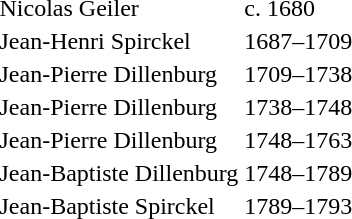<table>
<tr>
<td>Nicolas Geiler</td>
<td>c. 1680</td>
</tr>
<tr>
<td>Jean-Henri Spirckel</td>
<td>1687–1709</td>
</tr>
<tr>
<td>Jean-Pierre Dillenburg</td>
<td>1709–1738</td>
</tr>
<tr>
<td>Jean-Pierre Dillenburg</td>
<td>1738–1748</td>
</tr>
<tr>
<td>Jean-Pierre Dillenburg</td>
<td>1748–1763</td>
</tr>
<tr>
<td>Jean-Baptiste Dillenburg</td>
<td>1748–1789</td>
</tr>
<tr>
<td>Jean-Baptiste Spirckel</td>
<td>1789–1793</td>
</tr>
</table>
